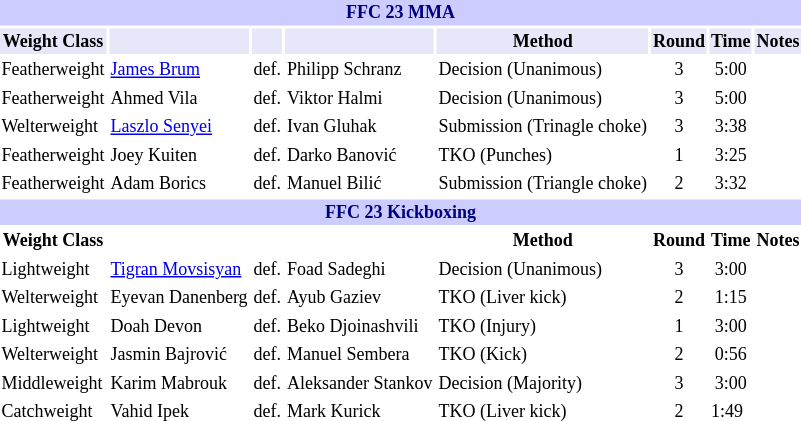<table class="toccolours" style="font-size: 75%;">
<tr>
<th colspan="8" style="background-color: #ccf; color: #000080; text-align: center;"><strong>FFC 23 MMA</strong></th>
</tr>
<tr>
<th colspan="1" style="background-color: #E6E8FA; color: #000000; text-align: center;">Weight Class</th>
<th colspan="1" style="background-color: #E6E8FA; color: #000000; text-align: center;"></th>
<th colspan="1" style="background-color: #E6E8FA; color: #000000; text-align: center;"></th>
<th colspan="1" style="background-color: #E6E8FA; color: #000000; text-align: center;"></th>
<th colspan="1" style="background-color: #E6E8FA; color: #000000; text-align: center;">Method</th>
<th colspan="1" style="background-color: #E6E8FA; color: #000000; text-align: center;">Round</th>
<th colspan="1" style="background-color: #E6E8FA; color: #000000; text-align: center;">Time</th>
<th colspan="1" style="background-color: #E6E8FA; color: #000000; text-align: center;">Notes</th>
</tr>
<tr>
<td>Featherweight</td>
<td><a href='#'>James Brum</a></td>
<td>def.</td>
<td>Philipp Schranz</td>
<td>Decision (Unanimous)</td>
<td align="center">3</td>
<td align="center">5:00</td>
<td></td>
</tr>
<tr>
<td>Featherweight</td>
<td>Ahmed Vila</td>
<td>def.</td>
<td>Viktor Halmi</td>
<td>Decision (Unanimous)</td>
<td align="center">3</td>
<td align="center">5:00</td>
<td></td>
</tr>
<tr>
<td>Welterweight</td>
<td><a href='#'>Laszlo Senyei</a></td>
<td>def.</td>
<td>Ivan Gluhak</td>
<td>Submission (Trinagle choke)</td>
<td align="center">3</td>
<td align="center">3:38</td>
<td></td>
</tr>
<tr>
<td>Featherweight</td>
<td>Joey Kuiten</td>
<td>def.</td>
<td>Darko Banović</td>
<td>TKO (Punches)</td>
<td align="center">1</td>
<td align="center">3:25</td>
<td></td>
</tr>
<tr>
<td>Featherweight</td>
<td>Adam Borics</td>
<td>def.</td>
<td>Manuel Bilić</td>
<td>Submission (Triangle choke)</td>
<td align="center">2</td>
<td align="center">3:32</td>
<td></td>
</tr>
<tr>
<th colspan="8" style="background-color: #ccf; color: #000080; text-align: center;"><strong>FFC 23 Kickboxing</strong></th>
</tr>
<tr>
<th colspan="1">Weight Class</th>
<th colspan="1"></th>
<th colspan="1"></th>
<th colspan="1"></th>
<th colspan="1">Method</th>
<th colspan="1">Round</th>
<th colspan="1">Time</th>
<th colspan="1">Notes</th>
</tr>
<tr>
<td>Lightweight</td>
<td><a href='#'>Tigran Movsisyan</a></td>
<td>def.</td>
<td>Foad Sadeghi</td>
<td>Decision (Unanimous)</td>
<td align="center">3</td>
<td align="center">3:00</td>
<td></td>
</tr>
<tr>
<td>Welterweight</td>
<td>Eyevan Danenberg</td>
<td>def.</td>
<td>Ayub Gaziev</td>
<td>TKO (Liver kick)</td>
<td align="center">2</td>
<td align="center">1:15</td>
<td></td>
</tr>
<tr>
<td>Lightweight</td>
<td>Doah Devon</td>
<td>def.</td>
<td>Beko Djoinashvili</td>
<td>TKO (Injury)</td>
<td align="center">1</td>
<td align="center">3:00</td>
<td></td>
</tr>
<tr>
<td>Welterweight</td>
<td>Jasmin Bajrović</td>
<td>def.</td>
<td>Manuel Sembera</td>
<td>TKO (Kick)</td>
<td align="center">2</td>
<td align="center">0:56</td>
<td></td>
</tr>
<tr>
<td>Middleweight</td>
<td>Karim Mabrouk</td>
<td>def.</td>
<td>Aleksander Stankov</td>
<td>Decision (Majority)</td>
<td align="center">3</td>
<td align="center">3:00</td>
<td></td>
</tr>
<tr>
<td>Catchweight</td>
<td>Vahid Ipek</td>
<td>def.</td>
<td>Mark Kurick</td>
<td>TKO (Liver kick)</td>
<td align=center>2</td>
<td>1:49</td>
<td></td>
</tr>
<tr>
</tr>
</table>
